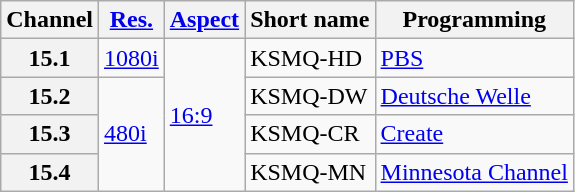<table class="wikitable">
<tr>
<th scope = "col">Channel</th>
<th scope = "col"><a href='#'>Res.</a></th>
<th scope = "col"><a href='#'>Aspect</a></th>
<th scope = "col">Short name</th>
<th scope = "col">Programming</th>
</tr>
<tr>
<th scope = "row">15.1</th>
<td><a href='#'>1080i</a></td>
<td rowspan="4"><a href='#'>16:9</a></td>
<td>KSMQ-HD</td>
<td><a href='#'>PBS</a></td>
</tr>
<tr>
<th scope = "row">15.2</th>
<td rowspan="3"><a href='#'>480i</a></td>
<td>KSMQ-DW</td>
<td><a href='#'>Deutsche Welle</a></td>
</tr>
<tr>
<th scope = "row">15.3</th>
<td>KSMQ-CR</td>
<td><a href='#'>Create</a></td>
</tr>
<tr>
<th scope = "row">15.4</th>
<td>KSMQ-MN</td>
<td><a href='#'>Minnesota Channel</a></td>
</tr>
</table>
